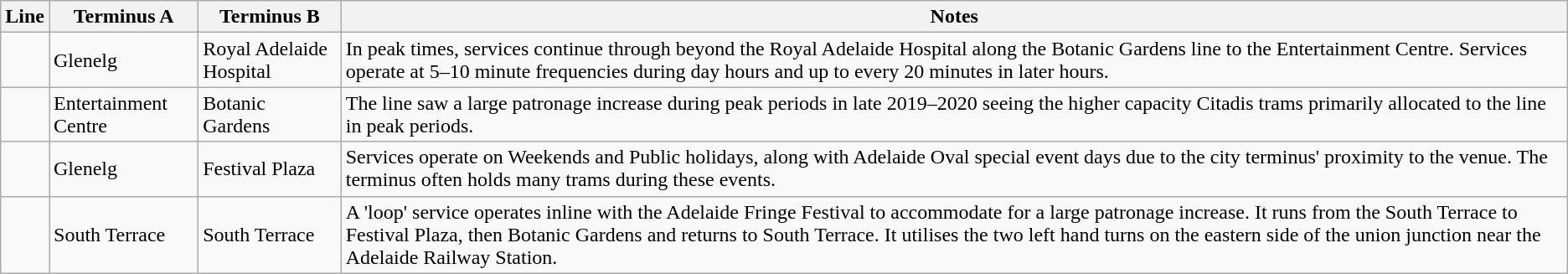<table class="wikitable">
<tr>
<th>Line</th>
<th>Terminus A</th>
<th>Terminus B</th>
<th>Notes</th>
</tr>
<tr>
<td></td>
<td>Glenelg</td>
<td>Royal Adelaide Hospital</td>
<td>In peak times, services continue through beyond the Royal Adelaide Hospital along the Botanic Gardens line to the Entertainment Centre. Services operate at 5–10 minute frequencies during day hours and up to every 20 minutes in later hours.</td>
</tr>
<tr>
<td></td>
<td>Entertainment Centre</td>
<td>Botanic Gardens</td>
<td>The line saw a large patronage increase during peak periods in late 2019–2020 seeing the higher capacity Citadis trams primarily allocated to the line in peak periods.</td>
</tr>
<tr>
<td></td>
<td>Glenelg</td>
<td>Festival Plaza</td>
<td>Services operate on Weekends and Public holidays, along with Adelaide Oval special event days due to the city terminus' proximity to the venue. The terminus often holds many trams during these events.</td>
</tr>
<tr>
<td></td>
<td>South Terrace</td>
<td>South Terrace</td>
<td>A 'loop' service operates inline with the Adelaide Fringe Festival to accommodate for a large patronage increase. It runs from the South Terrace to Festival Plaza, then Botanic Gardens and returns to South Terrace. It utilises the two left hand turns on the eastern side of the union junction near the Adelaide Railway Station.</td>
</tr>
</table>
